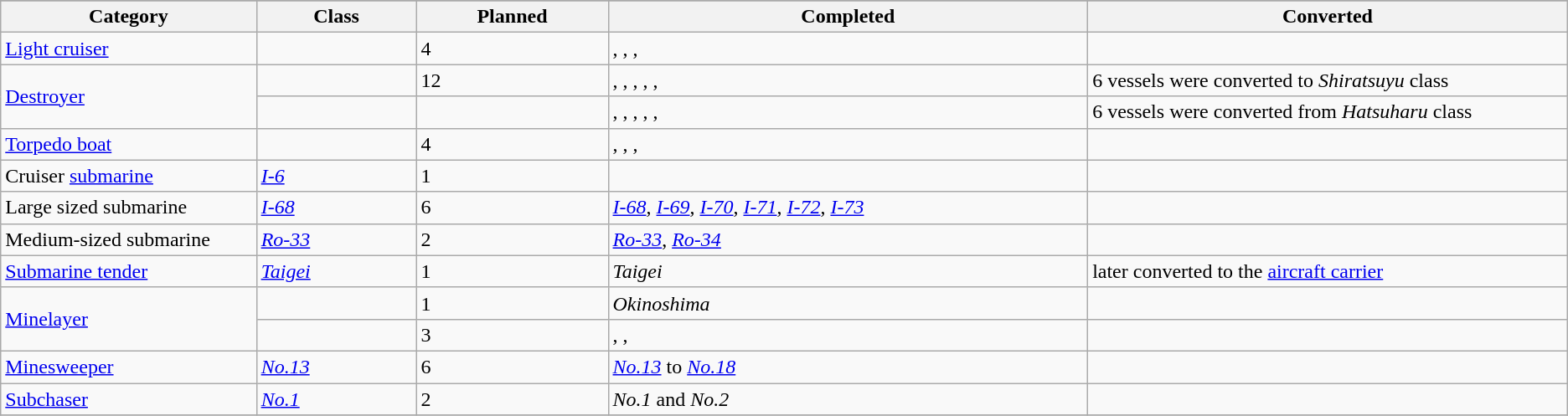<table class="wikitable">
<tr>
</tr>
<tr>
<th width="8%">Category</th>
<th width="5%">Class</th>
<th width="6%">Planned</th>
<th width="15%">Completed</th>
<th width="15%">Converted</th>
</tr>
<tr>
<td><a href='#'>Light cruiser</a></td>
<td></td>
<td>4</td>
<td>, , , </td>
<td></td>
</tr>
<tr>
<td rowspan="2"><a href='#'>Destroyer</a></td>
<td></td>
<td>12</td>
<td>, , , , , </td>
<td>6 vessels were converted to <em>Shiratsuyu</em> class</td>
</tr>
<tr>
<td></td>
<td></td>
<td>, , , , , </td>
<td>6 vessels were converted from <em>Hatsuharu</em> class</td>
</tr>
<tr>
<td><a href='#'>Torpedo boat</a></td>
<td></td>
<td>4</td>
<td>, , , </td>
<td></td>
</tr>
<tr>
<td>Cruiser <a href='#'>submarine</a></td>
<td><em><a href='#'>I-6</a></em></td>
<td>1</td>
<td></td>
<td></td>
</tr>
<tr>
<td>Large sized submarine</td>
<td><em><a href='#'>I-68</a></em></td>
<td>6</td>
<td><em><a href='#'>I-68</a></em>, <em><a href='#'>I-69</a></em>, <em><a href='#'>I-70</a></em>, <em><a href='#'>I-71</a></em>, <em><a href='#'>I-72</a></em>, <em><a href='#'>I-73</a></em></td>
<td></td>
</tr>
<tr>
<td>Medium-sized submarine</td>
<td><em><a href='#'>Ro-33</a></em></td>
<td>2</td>
<td><em><a href='#'>Ro-33</a></em>, <em><a href='#'>Ro-34</a></em></td>
<td></td>
</tr>
<tr>
<td><a href='#'>Submarine tender</a></td>
<td><em><a href='#'>Taigei</a></em></td>
<td>1</td>
<td><em>Taigei</em></td>
<td>later converted to the <a href='#'>aircraft carrier</a> </td>
</tr>
<tr>
<td rowspan="2"><a href='#'>Minelayer</a></td>
<td></td>
<td>1</td>
<td><em>Okinoshima</em></td>
<td></td>
</tr>
<tr>
<td></td>
<td>3</td>
<td>, , </td>
<td></td>
</tr>
<tr>
<td><a href='#'>Minesweeper</a></td>
<td><em><a href='#'>No.13</a></em></td>
<td>6</td>
<td><em><a href='#'>No.13</a></em> to <em><a href='#'>No.18</a></em></td>
<td></td>
</tr>
<tr>
<td><a href='#'>Subchaser</a></td>
<td><em><a href='#'>No.1</a></em></td>
<td>2</td>
<td><em>No.1</em> and <em>No.2</em></td>
<td></td>
</tr>
<tr>
</tr>
</table>
